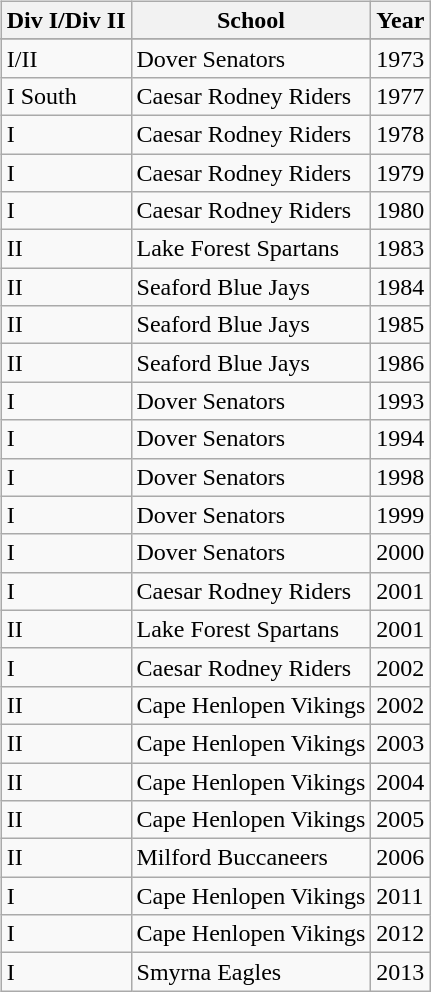<table>
<tr style="vertical-align:top;">
<td><br><table class="wikitable">
<tr>
<th>Div I/Div II</th>
<th>School</th>
<th>Year</th>
</tr>
<tr>
</tr>
<tr>
<td>I/II</td>
<td>Dover Senators</td>
<td>1973</td>
</tr>
<tr>
<td>I South</td>
<td>Caesar Rodney Riders</td>
<td>1977</td>
</tr>
<tr>
<td>I</td>
<td>Caesar Rodney Riders</td>
<td>1978</td>
</tr>
<tr>
<td>I</td>
<td>Caesar Rodney Riders</td>
<td>1979</td>
</tr>
<tr>
<td>I</td>
<td>Caesar Rodney Riders</td>
<td>1980</td>
</tr>
<tr>
<td>II</td>
<td>Lake Forest Spartans</td>
<td>1983</td>
</tr>
<tr>
<td>II</td>
<td>Seaford Blue Jays</td>
<td>1984</td>
</tr>
<tr>
<td>II</td>
<td>Seaford Blue Jays</td>
<td>1985</td>
</tr>
<tr>
<td>II</td>
<td>Seaford Blue Jays</td>
<td>1986</td>
</tr>
<tr>
<td>I</td>
<td>Dover Senators</td>
<td>1993</td>
</tr>
<tr>
<td>I</td>
<td>Dover Senators</td>
<td>1994</td>
</tr>
<tr>
<td>I</td>
<td>Dover Senators</td>
<td>1998</td>
</tr>
<tr>
<td>I</td>
<td>Dover Senators</td>
<td>1999</td>
</tr>
<tr>
<td>I</td>
<td>Dover Senators</td>
<td>2000</td>
</tr>
<tr>
<td>I</td>
<td>Caesar Rodney Riders</td>
<td>2001</td>
</tr>
<tr>
<td>II</td>
<td>Lake Forest Spartans</td>
<td>2001</td>
</tr>
<tr>
<td>I</td>
<td>Caesar Rodney Riders</td>
<td>2002</td>
</tr>
<tr>
<td>II</td>
<td>Cape Henlopen Vikings</td>
<td>2002</td>
</tr>
<tr>
<td>II</td>
<td>Cape Henlopen Vikings</td>
<td>2003</td>
</tr>
<tr>
<td>II</td>
<td>Cape Henlopen Vikings</td>
<td>2004</td>
</tr>
<tr>
<td>II</td>
<td>Cape Henlopen Vikings</td>
<td>2005</td>
</tr>
<tr>
<td>II</td>
<td>Milford Buccaneers</td>
<td>2006</td>
</tr>
<tr>
<td>I</td>
<td>Cape Henlopen Vikings</td>
<td>2011</td>
</tr>
<tr>
<td>I</td>
<td>Cape Henlopen Vikings</td>
<td>2012</td>
</tr>
<tr>
<td>I</td>
<td>Smyrna Eagles</td>
<td>2013</td>
</tr>
</table>
</td>
</tr>
</table>
